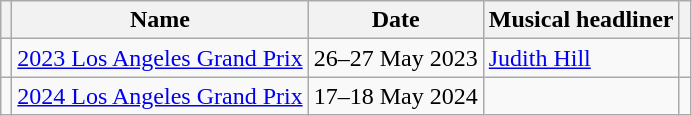<table class="wikitable sortable">
<tr>
<th></th>
<th>Name</th>
<th>Date</th>
<th>Musical headliner</th>
<th class="unsortable"></th>
</tr>
<tr>
<td></td>
<td><a href='#'>2023 Los Angeles Grand Prix</a></td>
<td>26–27 May 2023</td>
<td><a href='#'>Judith Hill</a></td>
<td></td>
</tr>
<tr>
<td></td>
<td><a href='#'>2024 Los Angeles Grand Prix</a></td>
<td>17–18 May 2024</td>
<td></td>
<td></td>
</tr>
</table>
